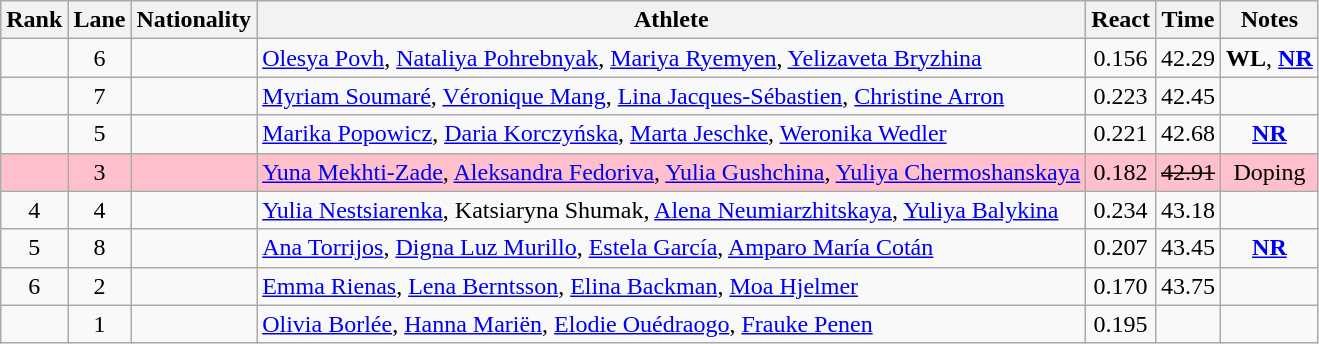<table class="wikitable sortable" style="text-align:center">
<tr>
<th>Rank</th>
<th>Lane</th>
<th>Nationality</th>
<th>Athlete</th>
<th>React</th>
<th>Time</th>
<th>Notes</th>
</tr>
<tr>
<td></td>
<td>6</td>
<td align=left></td>
<td align=left><a href='#'>Olesya Povh</a>, <a href='#'>Nataliya Pohrebnyak</a>, <a href='#'>Mariya Ryemyen</a>, <a href='#'>Yelizaveta Bryzhina</a></td>
<td>0.156</td>
<td>42.29</td>
<td><strong>WL</strong>, <strong><a href='#'>NR</a></strong></td>
</tr>
<tr>
<td></td>
<td>7</td>
<td align=left></td>
<td align=left><a href='#'>Myriam Soumaré</a>, <a href='#'>Véronique Mang</a>, <a href='#'>Lina Jacques-Sébastien</a>, <a href='#'>Christine Arron</a></td>
<td>0.223</td>
<td>42.45</td>
<td></td>
</tr>
<tr>
<td></td>
<td>5</td>
<td align=left></td>
<td align=left><a href='#'>Marika Popowicz</a>, <a href='#'>Daria Korczyńska</a>, <a href='#'>Marta Jeschke</a>, <a href='#'>Weronika Wedler</a></td>
<td>0.221</td>
<td>42.68</td>
<td><strong><a href='#'>NR</a></strong></td>
</tr>
<tr bgcolor=pink>
<td></td>
<td>3</td>
<td align=left></td>
<td align=left><a href='#'>Yuna Mekhti-Zade</a>, <a href='#'>Aleksandra Fedoriva</a>, <a href='#'>Yulia Gushchina</a>, <a href='#'>Yuliya Chermoshanskaya</a></td>
<td>0.182</td>
<td><s>42.91</s></td>
<td>Doping</td>
</tr>
<tr>
<td>4</td>
<td>4</td>
<td align=left></td>
<td align=left><a href='#'>Yulia Nestsiarenka</a>, Katsiaryna Shumak, <a href='#'>Alena Neumiarzhitskaya</a>, <a href='#'>Yuliya Balykina</a></td>
<td>0.234</td>
<td>43.18</td>
<td></td>
</tr>
<tr>
<td>5</td>
<td>8</td>
<td align=left></td>
<td align=left><a href='#'>Ana Torrijos</a>, <a href='#'>Digna Luz Murillo</a>, <a href='#'>Estela García</a>, <a href='#'>Amparo María Cotán</a></td>
<td>0.207</td>
<td>43.45</td>
<td><strong><a href='#'>NR</a></strong></td>
</tr>
<tr>
<td>6</td>
<td>2</td>
<td align=left></td>
<td align=left><a href='#'>Emma Rienas</a>, <a href='#'>Lena Berntsson</a>, <a href='#'>Elina Backman</a>, <a href='#'>Moa Hjelmer</a></td>
<td>0.170</td>
<td>43.75</td>
<td></td>
</tr>
<tr>
<td></td>
<td>1</td>
<td align=left></td>
<td align=left><a href='#'>Olivia Borlée</a>, <a href='#'>Hanna Mariën</a>, <a href='#'>Elodie Ouédraogo</a>, <a href='#'>Frauke Penen</a></td>
<td>0.195</td>
<td></td>
<td></td>
</tr>
</table>
